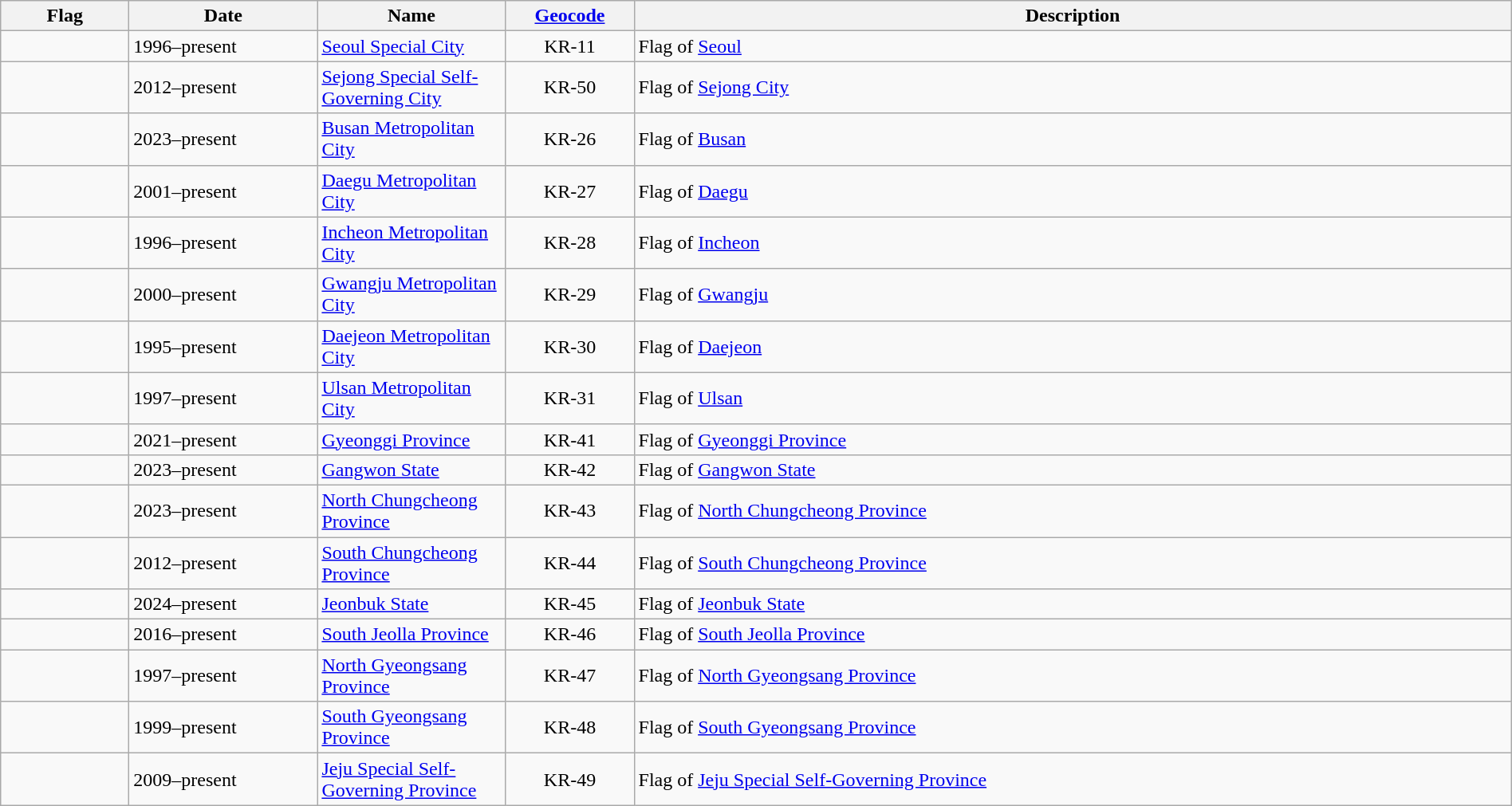<table class="wikitable sortable" style="width:100%;">
<tr>
<th style="width:100px">Flag</th>
<th style="width:150px">Date</th>
<th style="width:150px">Name</th>
<th style="width:100px"><a href='#'>Geocode</a></th>
<th style="min-width:250px">Description</th>
</tr>
<tr>
<td></td>
<td>1996–present</td>
<td><a href='#'>Seoul Special City</a></td>
<td style="text-align:center">KR-11</td>
<td>Flag of <a href='#'>Seoul</a></td>
</tr>
<tr>
<td></td>
<td>2012–present</td>
<td><a href='#'>Sejong Special Self-Governing City</a></td>
<td style="text-align:center">KR-50</td>
<td>Flag of <a href='#'>Sejong City</a></td>
</tr>
<tr>
<td></td>
<td>2023–present</td>
<td><a href='#'>Busan Metropolitan City</a></td>
<td style="text-align:center">KR-26</td>
<td>Flag of <a href='#'>Busan</a></td>
</tr>
<tr>
<td></td>
<td>2001–present</td>
<td><a href='#'>Daegu Metropolitan City</a></td>
<td style="text-align:center">KR-27</td>
<td>Flag of <a href='#'>Daegu</a></td>
</tr>
<tr>
<td></td>
<td>1996–present</td>
<td><a href='#'>Incheon Metropolitan City</a></td>
<td style="text-align:center">KR-28</td>
<td>Flag of <a href='#'>Incheon</a></td>
</tr>
<tr>
<td></td>
<td>2000–present</td>
<td><a href='#'>Gwangju Metropolitan City</a></td>
<td style="text-align:center">KR-29</td>
<td>Flag of <a href='#'>Gwangju</a></td>
</tr>
<tr>
<td></td>
<td>1995–present</td>
<td><a href='#'>Daejeon Metropolitan City</a></td>
<td style="text-align:center">KR-30</td>
<td>Flag of <a href='#'>Daejeon</a></td>
</tr>
<tr>
<td></td>
<td>1997–present</td>
<td><a href='#'>Ulsan Metropolitan City</a></td>
<td style="text-align:center">KR-31</td>
<td>Flag of <a href='#'>Ulsan</a></td>
</tr>
<tr>
<td></td>
<td>2021–present</td>
<td><a href='#'>Gyeonggi Province</a></td>
<td style="text-align:center">KR-41</td>
<td>Flag of <a href='#'>Gyeonggi Province</a></td>
</tr>
<tr>
<td></td>
<td>2023–present</td>
<td><a href='#'>Gangwon State</a></td>
<td style="text-align:center">KR-42</td>
<td>Flag of <a href='#'>Gangwon State</a></td>
</tr>
<tr>
<td></td>
<td>2023–present</td>
<td><a href='#'>North Chungcheong Province</a></td>
<td style="text-align:center">KR-43</td>
<td>Flag of <a href='#'>North Chungcheong Province</a></td>
</tr>
<tr>
<td></td>
<td>2012–present</td>
<td><a href='#'>South Chungcheong Province</a></td>
<td style="text-align:center">KR-44</td>
<td>Flag of <a href='#'>South Chungcheong Province</a></td>
</tr>
<tr>
<td></td>
<td>2024–present</td>
<td><a href='#'>Jeonbuk State</a></td>
<td style="text-align:center">KR-45</td>
<td>Flag of <a href='#'>Jeonbuk State</a></td>
</tr>
<tr>
<td></td>
<td>2016–present</td>
<td><a href='#'>South Jeolla Province</a></td>
<td style="text-align:center">KR-46</td>
<td>Flag of <a href='#'>South Jeolla Province</a></td>
</tr>
<tr>
<td></td>
<td>1997–present</td>
<td><a href='#'>North Gyeongsang Province</a></td>
<td style="text-align:center">KR-47</td>
<td>Flag of <a href='#'>North Gyeongsang Province</a></td>
</tr>
<tr>
<td></td>
<td>1999–present</td>
<td><a href='#'>South Gyeongsang Province</a></td>
<td style="text-align:center">KR-48</td>
<td>Flag of <a href='#'>South Gyeongsang Province</a></td>
</tr>
<tr>
<td></td>
<td>2009–present</td>
<td><a href='#'>Jeju Special Self-Governing Province</a></td>
<td style="text-align:center">KR-49</td>
<td>Flag of <a href='#'>Jeju Special Self-Governing Province</a></td>
</tr>
</table>
